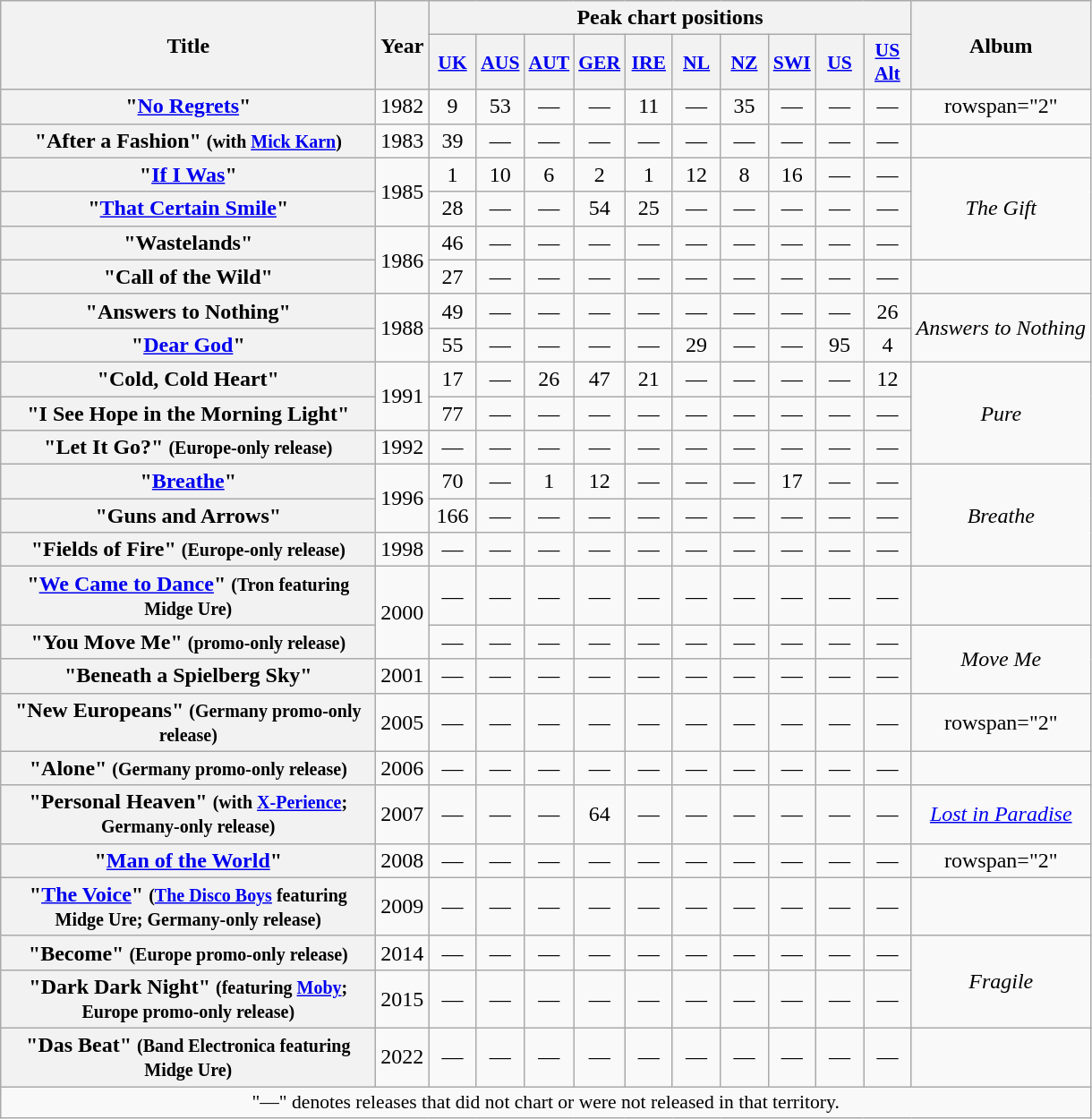<table class="wikitable plainrowheaders" style="text-align:center;">
<tr>
<th rowspan="2" scope="col" style="width:17em;">Title</th>
<th rowspan="2" scope="col" style="width:2em;">Year</th>
<th colspan="10">Peak chart positions</th>
<th rowspan="2">Album</th>
</tr>
<tr>
<th scope="col" style="width:2em;font-size:90%;"><a href='#'>UK</a><br></th>
<th scope="col" style="width:2em;font-size:90%;"><a href='#'>AUS</a><br></th>
<th scope="col" style="width:2em;font-size:90%;"><a href='#'>AUT</a><br></th>
<th scope="col" style="width:2em;font-size:90%;"><a href='#'>GER</a><br></th>
<th scope="col" style="width:2em;font-size:90%;"><a href='#'>IRE</a><br></th>
<th scope="col" style="width:2em;font-size:90%;"><a href='#'>NL</a><br></th>
<th scope="col" style="width:2em;font-size:90%;"><a href='#'>NZ</a><br></th>
<th scope="col" style="width:2em;font-size:90%;"><a href='#'>SWI</a><br></th>
<th scope="col" style="width:2em;font-size:90%;"><a href='#'>US</a><br></th>
<th scope="col" style="width:2em;font-size:90%;"><a href='#'>US Alt</a><br></th>
</tr>
<tr>
<th scope="row">"<a href='#'>No Regrets</a>"</th>
<td>1982</td>
<td>9</td>
<td>53</td>
<td>—</td>
<td>—</td>
<td>11</td>
<td>—</td>
<td>35</td>
<td>—</td>
<td>—</td>
<td>—</td>
<td>rowspan="2" </td>
</tr>
<tr>
<th scope="row">"After a Fashion" <small>(with <a href='#'>Mick Karn</a>)</small></th>
<td>1983</td>
<td>39</td>
<td>—</td>
<td>—</td>
<td>—</td>
<td>—</td>
<td>—</td>
<td>—</td>
<td>—</td>
<td>—</td>
<td>—</td>
</tr>
<tr>
<th scope="row">"<a href='#'>If I Was</a>"</th>
<td rowspan="2">1985</td>
<td>1</td>
<td>10</td>
<td>6</td>
<td>2</td>
<td>1</td>
<td>12</td>
<td>8</td>
<td>16</td>
<td>—</td>
<td>—</td>
<td rowspan="3"><em>The Gift</em></td>
</tr>
<tr>
<th scope="row">"<a href='#'>That Certain Smile</a>"</th>
<td>28</td>
<td>—</td>
<td>—</td>
<td>54</td>
<td>25</td>
<td>—</td>
<td>—</td>
<td>—</td>
<td>—</td>
<td>—</td>
</tr>
<tr>
<th scope="row">"Wastelands"</th>
<td rowspan="2">1986</td>
<td>46</td>
<td>—</td>
<td>—</td>
<td>—</td>
<td>—</td>
<td>—</td>
<td>—</td>
<td>—</td>
<td>—</td>
<td>—</td>
</tr>
<tr>
<th scope="row">"Call of the Wild"</th>
<td>27</td>
<td>—</td>
<td>—</td>
<td>—</td>
<td>—</td>
<td>—</td>
<td>—</td>
<td>—</td>
<td>—</td>
<td>—</td>
<td></td>
</tr>
<tr>
<th scope="row">"Answers to Nothing"</th>
<td rowspan="2">1988</td>
<td>49</td>
<td>—</td>
<td>—</td>
<td>—</td>
<td>—</td>
<td>—</td>
<td>—</td>
<td>—</td>
<td>—</td>
<td>26</td>
<td rowspan="2"><em>Answers to Nothing</em></td>
</tr>
<tr>
<th scope="row">"<a href='#'>Dear God</a>"</th>
<td>55</td>
<td>—</td>
<td>—</td>
<td>—</td>
<td>—</td>
<td>29</td>
<td>—</td>
<td>—</td>
<td>95</td>
<td>4</td>
</tr>
<tr>
<th scope="row">"Cold, Cold Heart"</th>
<td rowspan="2">1991</td>
<td>17</td>
<td>—</td>
<td>26</td>
<td>47</td>
<td>21</td>
<td>—</td>
<td>—</td>
<td>—</td>
<td>—</td>
<td>12</td>
<td rowspan="3"><em>Pure</em></td>
</tr>
<tr>
<th scope="row">"I See Hope in the Morning Light"</th>
<td>77</td>
<td>—</td>
<td>—</td>
<td>—</td>
<td>—</td>
<td>—</td>
<td>—</td>
<td>—</td>
<td>—</td>
<td>—</td>
</tr>
<tr>
<th scope="row">"Let It Go?" <small>(Europe-only release)</small></th>
<td>1992</td>
<td>—</td>
<td>—</td>
<td>—</td>
<td>—</td>
<td>—</td>
<td>—</td>
<td>—</td>
<td>—</td>
<td>—</td>
<td>—</td>
</tr>
<tr>
<th scope="row">"<a href='#'>Breathe</a>"</th>
<td rowspan="2">1996</td>
<td>70</td>
<td>—</td>
<td>1</td>
<td>12</td>
<td>—</td>
<td>—</td>
<td>—</td>
<td>17</td>
<td>—</td>
<td>—</td>
<td rowspan="3"><em>Breathe</em></td>
</tr>
<tr>
<th scope="row">"Guns and Arrows"</th>
<td>166</td>
<td>—</td>
<td>—</td>
<td>—</td>
<td>—</td>
<td>—</td>
<td>—</td>
<td>—</td>
<td>—</td>
<td>—</td>
</tr>
<tr>
<th scope="row">"Fields of Fire" <small>(Europe-only release)</small></th>
<td>1998</td>
<td>—</td>
<td>—</td>
<td>—</td>
<td>—</td>
<td>—</td>
<td>—</td>
<td>—</td>
<td>—</td>
<td>—</td>
<td>—</td>
</tr>
<tr>
<th scope="row">"<a href='#'>We Came to Dance</a>" <small>(Tron featuring Midge Ure)</small></th>
<td rowspan="2">2000</td>
<td>—</td>
<td>—</td>
<td>—</td>
<td>—</td>
<td>—</td>
<td>—</td>
<td>—</td>
<td>—</td>
<td>—</td>
<td>—</td>
<td></td>
</tr>
<tr>
<th scope="row">"You Move Me" <small>(promo-only release)</small></th>
<td>—</td>
<td>—</td>
<td>—</td>
<td>—</td>
<td>—</td>
<td>—</td>
<td>—</td>
<td>—</td>
<td>—</td>
<td>—</td>
<td rowspan="2"><em>Move Me</em></td>
</tr>
<tr>
<th scope="row">"Beneath a Spielberg Sky"</th>
<td>2001</td>
<td>—</td>
<td>—</td>
<td>—</td>
<td>—</td>
<td>—</td>
<td>—</td>
<td>—</td>
<td>—</td>
<td>—</td>
<td>—</td>
</tr>
<tr>
<th scope="row">"New Europeans" <small>(Germany promo-only release)</small></th>
<td>2005</td>
<td>—</td>
<td>—</td>
<td>—</td>
<td>—</td>
<td>—</td>
<td>—</td>
<td>—</td>
<td>—</td>
<td>—</td>
<td>—</td>
<td>rowspan="2" </td>
</tr>
<tr>
<th scope="row">"Alone" <small>(Germany promo-only release)</small></th>
<td>2006</td>
<td>—</td>
<td>—</td>
<td>—</td>
<td>—</td>
<td>—</td>
<td>—</td>
<td>—</td>
<td>—</td>
<td>—</td>
<td>—</td>
</tr>
<tr>
<th scope="row">"Personal Heaven" <small>(with <a href='#'>X-Perience</a>; Germany-only release)</small></th>
<td>2007</td>
<td>—</td>
<td>—</td>
<td>—</td>
<td>64</td>
<td>—</td>
<td>—</td>
<td>—</td>
<td>—</td>
<td>—</td>
<td>—</td>
<td><em><a href='#'>Lost in Paradise</a></em></td>
</tr>
<tr>
<th scope="row">"<a href='#'>Man of the World</a>"</th>
<td>2008</td>
<td>—</td>
<td>—</td>
<td>—</td>
<td>—</td>
<td>—</td>
<td>—</td>
<td>—</td>
<td>—</td>
<td>—</td>
<td>—</td>
<td>rowspan="2" </td>
</tr>
<tr>
<th scope="row">"<a href='#'>The Voice</a>" <small>(<a href='#'>The Disco Boys</a> featuring Midge Ure; Germany-only release)</small></th>
<td>2009</td>
<td>—</td>
<td>—</td>
<td>—</td>
<td>—</td>
<td>—</td>
<td>—</td>
<td>—</td>
<td>—</td>
<td>—</td>
<td>—</td>
</tr>
<tr>
<th scope="row">"Become" <small>(Europe promo-only release)</small></th>
<td>2014</td>
<td>—</td>
<td>—</td>
<td>—</td>
<td>—</td>
<td>—</td>
<td>—</td>
<td>—</td>
<td>—</td>
<td>—</td>
<td>—</td>
<td rowspan="2"><em>Fragile</em></td>
</tr>
<tr>
<th scope="row">"Dark Dark Night" <small>(featuring <a href='#'>Moby</a>; Europe promo-only release)</small></th>
<td>2015</td>
<td>—</td>
<td>—</td>
<td>—</td>
<td>—</td>
<td>—</td>
<td>—</td>
<td>—</td>
<td>—</td>
<td>—</td>
<td>—</td>
</tr>
<tr>
<th scope="row">"Das Beat" <small>(Band Electronica featuring Midge Ure)</small></th>
<td>2022</td>
<td>—</td>
<td>—</td>
<td>—</td>
<td>—</td>
<td>—</td>
<td>—</td>
<td>—</td>
<td>—</td>
<td>—</td>
<td>—</td>
<td></td>
</tr>
<tr>
<td colspan="13" style="font-size:90%">"—" denotes releases that did not chart or were not released in that territory.</td>
</tr>
</table>
